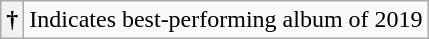<table class="wikitable">
<tr>
<th>†</th>
<td>Indicates best-performing album of 2019</td>
</tr>
</table>
